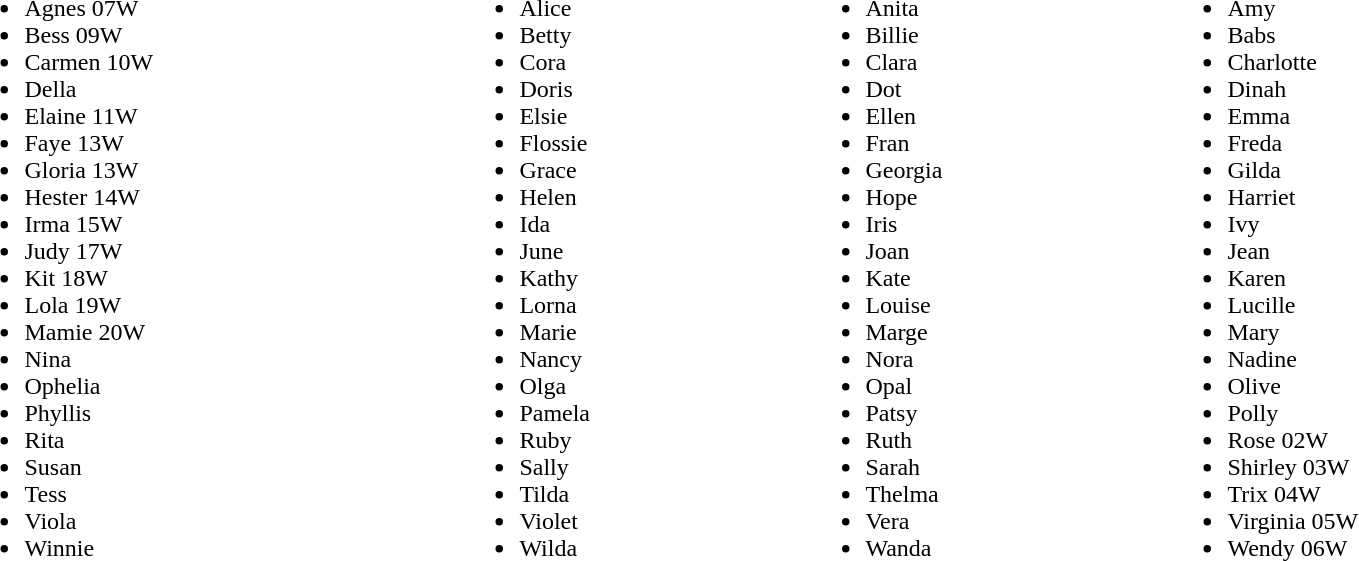<table width="90%">
<tr>
<td><br><ul><li>Agnes 07W</li><li>Bess 09W</li><li>Carmen 10W</li><li>Della</li><li>Elaine 11W</li><li>Faye 13W</li><li>Gloria 13W</li><li>Hester 14W</li><li>Irma 15W</li><li>Judy 17W</li><li>Kit 18W</li><li>Lola 19W</li><li>Mamie 20W</li><li>Nina</li><li><div>Ophelia</div></li><li><div>Phyllis</div></li><li><div>Rita</div></li><li><div>Susan</div></li><li><div>Tess</div></li><li><div>Viola</div></li><li><div>Winnie</div></li></ul></td>
<td><br><ul><li><div>Alice</div></li><li><div>Betty</div></li><li><div>Cora</div></li><li><div>Doris</div></li><li><div>Elsie</div></li><li><div>Flossie</div></li><li><div>Grace</div></li><li><div>Helen</div></li><li><div>Ida</div></li><li><div>June</div></li><li><div>Kathy</div></li><li><div>Lorna</div></li><li><div>Marie</div></li><li><div>Nancy</div></li><li><div>Olga</div></li><li><div>Pamela</div></li><li><div>Ruby</div></li><li><div>Sally</div></li><li><div>Tilda</div></li><li><div>Violet</div></li><li><div>Wilda</div></li></ul></td>
<td><br><ul><li><div>Anita</div></li><li><div>Billie</div></li><li><div>Clara</div></li><li><div>Dot</div></li><li><div>Ellen</div></li><li><div>Fran</div></li><li><div>Georgia</div></li><li><div>Hope</div></li><li><div>Iris</div></li><li><div>Joan</div></li><li><div>Kate</div></li><li><div>Louise</div></li><li><div>Marge</div></li><li><div>Nora</div></li><li><div>Opal</div></li><li><div>Patsy</div></li><li><div>Ruth</div></li><li><div>Sarah</div></li><li><div>Thelma</div></li><li><div>Vera</div></li><li><div>Wanda</div></li></ul></td>
<td><br><ul><li><div>Amy</div></li><li><div>Babs</div></li><li><div>Charlotte</div></li><li><div>Dinah</div></li><li><div>Emma</div></li><li><div>Freda</div></li><li><div>Gilda</div></li><li><div>Harriet</div></li><li><div>Ivy</div></li><li><div>Jean</div></li><li><div>Karen</div></li><li><div>Lucille</div></li><li><div>Mary</div></li><li><div>Nadine</div></li><li><div>Olive</div></li><li><div>Polly</div></li><li>Rose 02W</li><li>Shirley 03W</li><li>Trix 04W</li><li>Virginia 05W</li><li>Wendy 06W</li></ul></td>
</tr>
</table>
